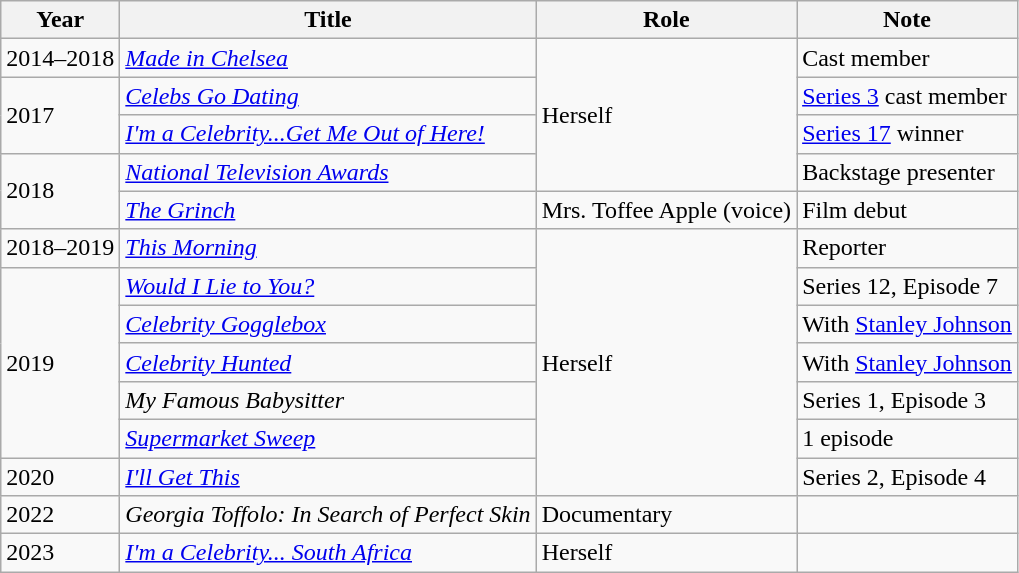<table class="wikitable">
<tr>
<th>Year</th>
<th>Title</th>
<th>Role</th>
<th>Note</th>
</tr>
<tr>
<td>2014–2018</td>
<td><em><a href='#'>Made in Chelsea</a></em></td>
<td rowspan="4">Herself</td>
<td>Cast member</td>
</tr>
<tr>
<td rowspan=2>2017</td>
<td><em><a href='#'>Celebs Go Dating</a></em></td>
<td><a href='#'>Series 3</a> cast member</td>
</tr>
<tr>
<td><em><a href='#'>I'm a Celebrity...Get Me Out of Here!</a></em></td>
<td><a href='#'>Series 17</a> winner</td>
</tr>
<tr>
<td rowspan="2">2018</td>
<td><em><a href='#'>National Television Awards</a></em></td>
<td>Backstage presenter</td>
</tr>
<tr>
<td><em><a href='#'>The Grinch</a></em></td>
<td>Mrs. Toffee Apple (voice)</td>
<td>Film debut</td>
</tr>
<tr>
<td>2018–2019</td>
<td><em><a href='#'>This Morning</a></em></td>
<td rowspan="7">Herself</td>
<td>Reporter</td>
</tr>
<tr>
<td rowspan="5">2019</td>
<td><em><a href='#'>Would I Lie to You?</a></em></td>
<td>Series 12, Episode 7</td>
</tr>
<tr>
<td><em><a href='#'>Celebrity Gogglebox</a></em></td>
<td>With <a href='#'>Stanley Johnson</a></td>
</tr>
<tr>
<td><em><a href='#'>Celebrity Hunted</a></em></td>
<td>With <a href='#'>Stanley Johnson</a></td>
</tr>
<tr>
<td><em>My Famous Babysitter</em></td>
<td>Series 1, Episode 3</td>
</tr>
<tr>
<td><em><a href='#'>Supermarket Sweep</a></em></td>
<td>1 episode</td>
</tr>
<tr>
<td>2020</td>
<td><em><a href='#'>I'll Get This</a></em></td>
<td>Series 2, Episode 4</td>
</tr>
<tr>
<td>2022</td>
<td><em>Georgia Toffolo: In Search of Perfect Skin</em></td>
<td>Documentary</td>
<td></td>
</tr>
<tr>
<td>2023</td>
<td><em><a href='#'>I'm a Celebrity... South Africa</a></em></td>
<td>Herself</td>
<td></td>
</tr>
</table>
